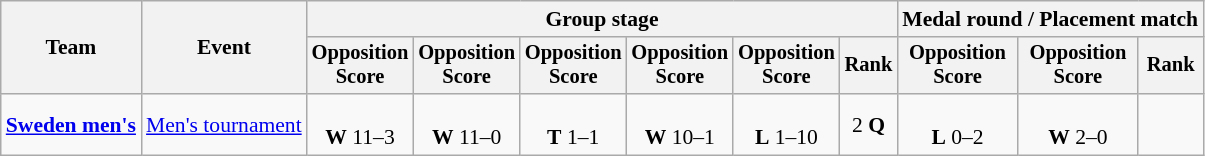<table class="wikitable" style="font-size:90%">
<tr>
<th rowspan=2>Team</th>
<th rowspan=2>Event</th>
<th colspan=6>Group stage</th>
<th colspan=3>Medal round / Placement match</th>
</tr>
<tr style="font-size:95%">
<th>Opposition<br>Score</th>
<th>Opposition<br>Score</th>
<th>Opposition<br>Score</th>
<th>Opposition<br>Score</th>
<th>Opposition<br>Score</th>
<th>Rank</th>
<th>Opposition<br>Score</th>
<th>Opposition<br>Score</th>
<th>Rank</th>
</tr>
<tr align=center>
<td align=left><strong><a href='#'>Sweden men's</a></strong></td>
<td align=left><a href='#'>Men's tournament</a></td>
<td><br><strong>W</strong> 11–3</td>
<td><br><strong>W</strong> 11–0</td>
<td><br><strong>T</strong> 1–1</td>
<td><br><strong>W</strong> 10–1</td>
<td><br><strong>L</strong> 1–10</td>
<td>2 <strong>Q</strong></td>
<td><br><strong>L</strong> 0–2</td>
<td><br><strong>W</strong> 2–0</td>
<td></td>
</tr>
</table>
